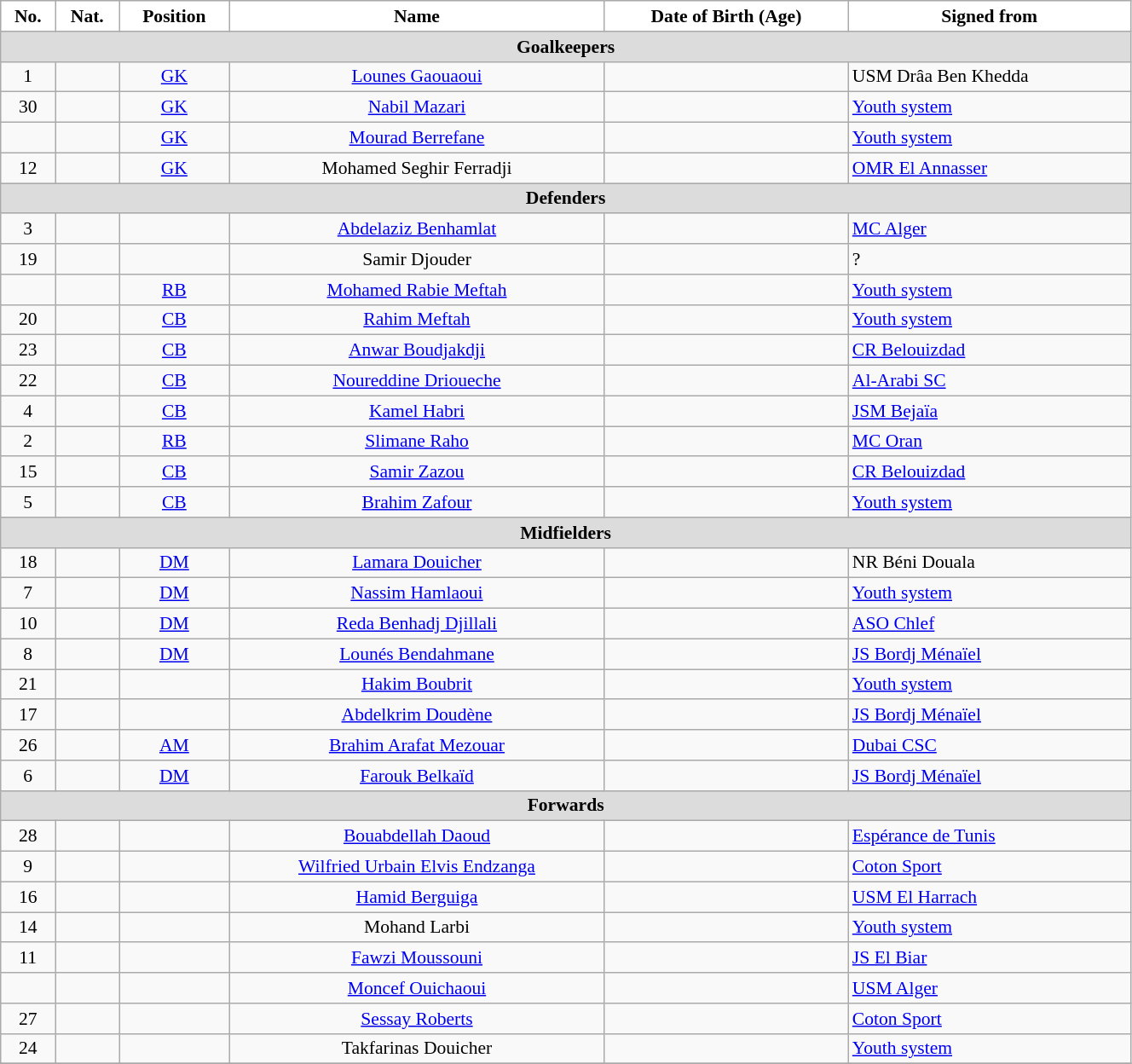<table class="wikitable" style="text-align:center; font-size:90%; width:70%">
<tr>
<th style="background:white; color:black; text-align:center;">No.</th>
<th style="background:white; color:black; text-align:center;">Nat.</th>
<th style="background:white; color:black; text-align:center;">Position</th>
<th style="background:white; color:black; text-align:center;">Name</th>
<th style="background:white; color:black; text-align:center;">Date of Birth (Age)</th>
<th style="background:white; color:black; text-align:center;">Signed from</th>
</tr>
<tr>
<th colspan=10 style="background:#DCDCDC; text-align:center;">Goalkeepers</th>
</tr>
<tr>
<td>1</td>
<td></td>
<td><a href='#'>GK</a></td>
<td><a href='#'>Lounes Gaouaoui</a></td>
<td></td>
<td style="text-align:left"> USM Drâa Ben Khedda</td>
</tr>
<tr>
<td>30</td>
<td></td>
<td><a href='#'>GK</a></td>
<td><a href='#'>Nabil Mazari</a></td>
<td></td>
<td style="text-align:left"> <a href='#'>Youth system</a></td>
</tr>
<tr>
<td></td>
<td></td>
<td><a href='#'>GK</a></td>
<td><a href='#'>Mourad Berrefane</a></td>
<td></td>
<td style="text-align:left"> <a href='#'>Youth system</a></td>
</tr>
<tr>
<td>12</td>
<td></td>
<td><a href='#'>GK</a></td>
<td>Mohamed Seghir Ferradji</td>
<td></td>
<td style="text-align:left"> <a href='#'>OMR El Annasser</a></td>
</tr>
<tr>
<th colspan=10 style="background:#DCDCDC; text-align:center;">Defenders</th>
</tr>
<tr>
<td>3</td>
<td></td>
<td></td>
<td><a href='#'>Abdelaziz Benhamlat</a></td>
<td></td>
<td style="text-align:left"> <a href='#'>MC Alger</a></td>
</tr>
<tr>
<td>19</td>
<td></td>
<td></td>
<td>Samir Djouder</td>
<td></td>
<td style="text-align:left"> ?</td>
</tr>
<tr>
<td></td>
<td></td>
<td><a href='#'>RB</a></td>
<td><a href='#'>Mohamed Rabie Meftah</a></td>
<td></td>
<td style="text-align:left"> <a href='#'>Youth system</a></td>
</tr>
<tr>
<td>20</td>
<td></td>
<td><a href='#'>CB</a></td>
<td><a href='#'>Rahim Meftah</a></td>
<td></td>
<td style="text-align:left"> <a href='#'>Youth system</a></td>
</tr>
<tr>
<td>23</td>
<td></td>
<td><a href='#'>CB</a></td>
<td><a href='#'>Anwar Boudjakdji</a></td>
<td></td>
<td style="text-align:left"> <a href='#'>CR Belouizdad</a></td>
</tr>
<tr>
<td>22</td>
<td></td>
<td><a href='#'>CB</a></td>
<td><a href='#'>Noureddine Drioueche</a></td>
<td></td>
<td style="text-align:left"> <a href='#'>Al-Arabi SC</a></td>
</tr>
<tr>
<td>4</td>
<td></td>
<td><a href='#'>CB</a></td>
<td><a href='#'>Kamel Habri</a></td>
<td></td>
<td style="text-align:left"> <a href='#'>JSM Bejaïa</a></td>
</tr>
<tr>
<td>2</td>
<td></td>
<td><a href='#'>RB</a></td>
<td><a href='#'>Slimane Raho</a></td>
<td></td>
<td style="text-align:left"> <a href='#'>MC Oran</a></td>
</tr>
<tr>
<td>15</td>
<td></td>
<td><a href='#'>CB</a></td>
<td><a href='#'>Samir Zazou</a></td>
<td></td>
<td style="text-align:left"> <a href='#'>CR Belouizdad</a></td>
</tr>
<tr>
<td>5</td>
<td></td>
<td><a href='#'>CB</a></td>
<td><a href='#'>Brahim Zafour</a></td>
<td></td>
<td style="text-align:left"> <a href='#'>Youth system</a></td>
</tr>
<tr>
<th colspan=10 style="background:#DCDCDC; text-align:center;">Midfielders</th>
</tr>
<tr>
<td>18</td>
<td></td>
<td><a href='#'>DM</a></td>
<td><a href='#'>Lamara Douicher</a></td>
<td></td>
<td style="text-align:left"> NR Béni Douala</td>
</tr>
<tr>
<td>7</td>
<td></td>
<td><a href='#'>DM</a></td>
<td><a href='#'>Nassim Hamlaoui</a></td>
<td></td>
<td style="text-align:left"> <a href='#'>Youth system</a></td>
</tr>
<tr>
<td>10</td>
<td></td>
<td><a href='#'>DM</a></td>
<td><a href='#'>Reda Benhadj Djillali</a></td>
<td></td>
<td style="text-align:left"> <a href='#'>ASO Chlef</a></td>
</tr>
<tr>
<td>8</td>
<td></td>
<td><a href='#'>DM</a></td>
<td><a href='#'>Lounés Bendahmane</a></td>
<td></td>
<td style="text-align:left"> <a href='#'>JS Bordj Ménaïel</a></td>
</tr>
<tr>
<td>21</td>
<td></td>
<td></td>
<td><a href='#'>Hakim Boubrit</a></td>
<td></td>
<td style="text-align:left"> <a href='#'>Youth system</a></td>
</tr>
<tr>
<td>17</td>
<td></td>
<td></td>
<td><a href='#'>Abdelkrim Doudène</a></td>
<td></td>
<td style="text-align:left"> <a href='#'>JS Bordj Ménaïel</a></td>
</tr>
<tr>
<td>26</td>
<td></td>
<td><a href='#'>AM</a></td>
<td><a href='#'>Brahim Arafat Mezouar</a></td>
<td></td>
<td style="text-align:left"> <a href='#'>Dubai CSC</a></td>
</tr>
<tr>
<td>6</td>
<td></td>
<td><a href='#'>DM</a></td>
<td><a href='#'>Farouk Belkaïd</a></td>
<td></td>
<td style="text-align:left"> <a href='#'>JS Bordj Ménaïel</a></td>
</tr>
<tr>
<th colspan=10 style="background:#DCDCDC; text-align:center;">Forwards</th>
</tr>
<tr>
<td>28</td>
<td></td>
<td></td>
<td><a href='#'>Bouabdellah Daoud</a></td>
<td></td>
<td style="text-align:left"> <a href='#'>Espérance de Tunis</a></td>
</tr>
<tr>
<td>9</td>
<td></td>
<td></td>
<td><a href='#'>Wilfried Urbain Elvis Endzanga</a></td>
<td></td>
<td style="text-align:left"> <a href='#'>Coton Sport</a></td>
</tr>
<tr>
<td>16</td>
<td></td>
<td></td>
<td><a href='#'>Hamid Berguiga</a></td>
<td></td>
<td style="text-align:left"> <a href='#'>USM El Harrach</a></td>
</tr>
<tr>
<td>14</td>
<td></td>
<td></td>
<td>Mohand Larbi</td>
<td></td>
<td style="text-align:left"> <a href='#'>Youth system</a></td>
</tr>
<tr>
<td>11</td>
<td></td>
<td></td>
<td><a href='#'>Fawzi Moussouni</a></td>
<td></td>
<td style="text-align:left"> <a href='#'>JS El Biar</a></td>
</tr>
<tr>
<td></td>
<td></td>
<td></td>
<td><a href='#'>Moncef Ouichaoui</a></td>
<td></td>
<td style="text-align:left"> <a href='#'>USM Alger</a></td>
</tr>
<tr>
<td>27</td>
<td></td>
<td></td>
<td><a href='#'>Sessay Roberts</a></td>
<td></td>
<td style="text-align:left"> <a href='#'>Coton Sport</a></td>
</tr>
<tr>
<td>24</td>
<td></td>
<td></td>
<td>Takfarinas Douicher</td>
<td></td>
<td style="text-align:left"> <a href='#'>Youth system</a></td>
</tr>
<tr>
</tr>
</table>
